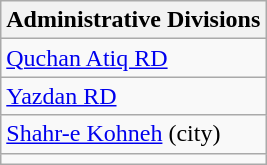<table class="wikitable">
<tr>
<th>Administrative Divisions</th>
</tr>
<tr>
<td><a href='#'>Quchan Atiq RD</a></td>
</tr>
<tr>
<td><a href='#'>Yazdan RD</a></td>
</tr>
<tr>
<td><a href='#'>Shahr-e Kohneh</a> (city)</td>
</tr>
<tr>
<td colspan=1></td>
</tr>
</table>
